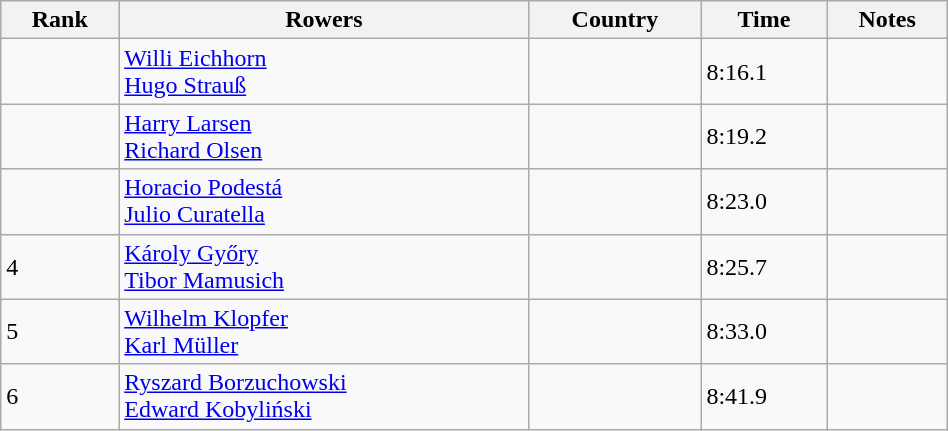<table class="wikitable" width=50%>
<tr>
<th>Rank</th>
<th>Rowers</th>
<th>Country</th>
<th>Time</th>
<th>Notes</th>
</tr>
<tr>
<td></td>
<td><a href='#'>Willi Eichhorn</a><br><a href='#'>Hugo Strauß</a></td>
<td></td>
<td>8:16.1</td>
<td></td>
</tr>
<tr>
<td></td>
<td><a href='#'>Harry Larsen</a><br><a href='#'>Richard Olsen</a></td>
<td></td>
<td>8:19.2</td>
<td></td>
</tr>
<tr>
<td></td>
<td><a href='#'>Horacio Podestá</a><br><a href='#'>Julio Curatella</a></td>
<td></td>
<td>8:23.0</td>
<td></td>
</tr>
<tr>
<td>4</td>
<td><a href='#'>Károly Győry</a><br><a href='#'>Tibor Mamusich</a></td>
<td></td>
<td>8:25.7</td>
<td></td>
</tr>
<tr>
<td>5</td>
<td><a href='#'>Wilhelm Klopfer</a><br><a href='#'>Karl Müller</a></td>
<td></td>
<td>8:33.0</td>
<td></td>
</tr>
<tr>
<td>6</td>
<td><a href='#'>Ryszard Borzuchowski</a><br><a href='#'>Edward Kobyliński</a></td>
<td></td>
<td>8:41.9</td>
<td></td>
</tr>
</table>
